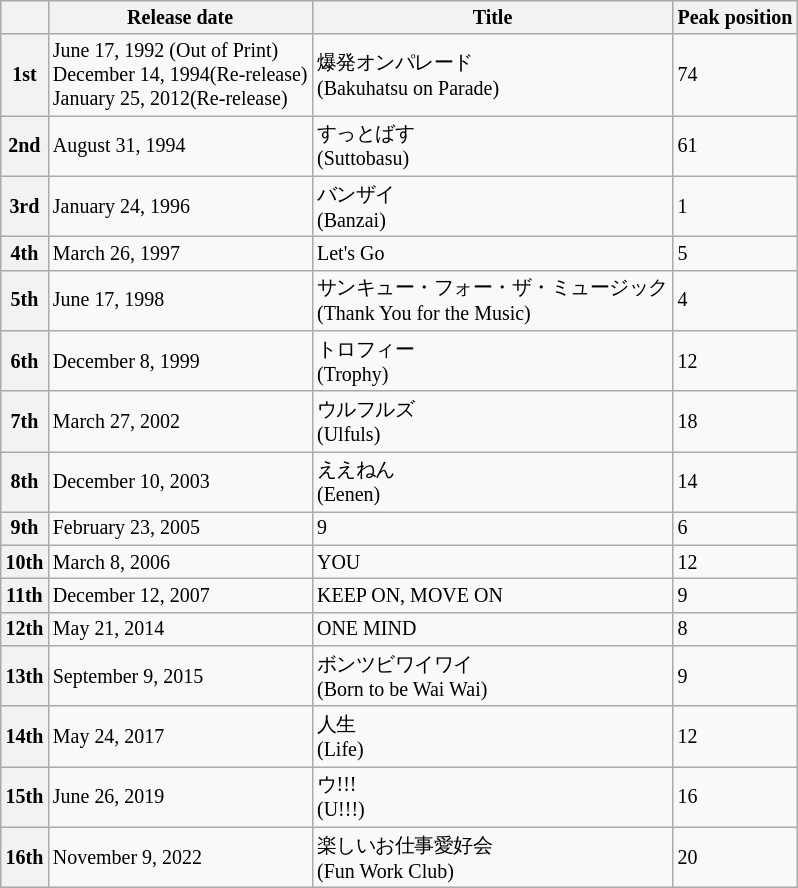<table class="wikitable" style="font-size:smaller">
<tr>
<th></th>
<th>Release date</th>
<th>Title</th>
<th>Peak position<br></th>
</tr>
<tr>
<th>1st</th>
<td>June 17, 1992 (Out of Print)<br>December 14, 1994(Re-release)<br>January 25, 2012(Re-release)</td>
<td>爆発オンパレード<br>(Bakuhatsu on Parade)</td>
<td>74</td>
</tr>
<tr>
<th>2nd</th>
<td>August 31, 1994</td>
<td>すっとばす<br>(Suttobasu)</td>
<td>61</td>
</tr>
<tr>
<th>3rd</th>
<td>January 24, 1996</td>
<td>バンザイ<br>(Banzai)</td>
<td>1</td>
</tr>
<tr>
<th>4th</th>
<td>March 26, 1997</td>
<td>Let's Go</td>
<td>5</td>
</tr>
<tr>
<th>5th</th>
<td>June 17, 1998</td>
<td>サンキュー・フォー・ザ・ミュージック<br>(Thank You for the Music)</td>
<td>4</td>
</tr>
<tr>
<th>6th</th>
<td>December 8, 1999</td>
<td>トロフィー<br>(Trophy)</td>
<td>12</td>
</tr>
<tr>
<th>7th</th>
<td>March 27, 2002</td>
<td>ウルフルズ<br>(Ulfuls)</td>
<td>18</td>
</tr>
<tr>
<th>8th</th>
<td>December 10, 2003</td>
<td>ええねん<br>(Eenen)</td>
<td>14</td>
</tr>
<tr>
<th>9th</th>
<td>February 23, 2005</td>
<td>9</td>
<td>6</td>
</tr>
<tr>
<th>10th</th>
<td>March 8, 2006</td>
<td>YOU</td>
<td>12</td>
</tr>
<tr>
<th>11th</th>
<td>December 12, 2007</td>
<td>KEEP ON, MOVE ON</td>
<td>9</td>
</tr>
<tr>
<th>12th</th>
<td>May 21, 2014</td>
<td>ONE MIND</td>
<td>8</td>
</tr>
<tr>
<th>13th</th>
<td>September 9, 2015</td>
<td>ボンツビワイワイ<br>(Born to be Wai Wai)</td>
<td>9</td>
</tr>
<tr>
<th>14th</th>
<td>May 24, 2017</td>
<td>人生<br>(Life)</td>
<td>12</td>
</tr>
<tr>
<th>15th</th>
<td>June 26, 2019</td>
<td>ウ!!!<br>(U!!!)</td>
<td>16</td>
</tr>
<tr>
<th>16th</th>
<td>November 9, 2022</td>
<td>楽しいお仕事愛好会<br>(Fun Work Club)</td>
<td>20</td>
</tr>
</table>
